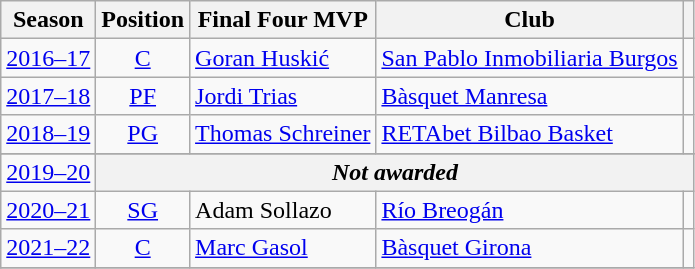<table class="wikitable sortable">
<tr>
<th>Season</th>
<th>Position</th>
<th>Final Four MVP</th>
<th>Club</th>
<th class=unsortable></th>
</tr>
<tr>
<td style="text-align:center;"><a href='#'>2016–17</a></td>
<td style="text-align:center;"><a href='#'>C</a></td>
<td> <a href='#'>Goran Huskić</a></td>
<td> <a href='#'>San Pablo Inmobiliaria Burgos</a></td>
<td style="text-align:center;"></td>
</tr>
<tr>
<td style="text-align:center;"><a href='#'>2017–18</a></td>
<td style="text-align:center;"><a href='#'>PF</a></td>
<td> <a href='#'>Jordi Trias</a></td>
<td> <a href='#'>Bàsquet Manresa</a></td>
<td style="text-align:center;"></td>
</tr>
<tr>
<td style="text-align:center;"><a href='#'>2018–19</a></td>
<td style="text-align:center;"><a href='#'>PG</a></td>
<td> <a href='#'>Thomas Schreiner</a></td>
<td> <a href='#'>RETAbet Bilbao Basket</a></td>
<td style="text-align:center;"></td>
</tr>
<tr>
</tr>
<tr style="text-align:center;">
<td><a href='#'>2019–20</a></td>
<th colspan=4><em>Not awarded</em></th>
</tr>
<tr>
<td style="text-align:center;"><a href='#'>2020–21</a></td>
<td style="text-align:center;"><a href='#'>SG</a></td>
<td> Adam Sollazo</td>
<td> <a href='#'>Río Breogán</a></td>
<td style="text-align:center;"></td>
</tr>
<tr>
<td style="text-align:center;"><a href='#'>2021–22</a></td>
<td style="text-align:center;"><a href='#'>C</a></td>
<td> <a href='#'>Marc Gasol</a></td>
<td> <a href='#'>Bàsquet Girona</a></td>
<td style="text-align:center;"></td>
</tr>
<tr>
</tr>
</table>
